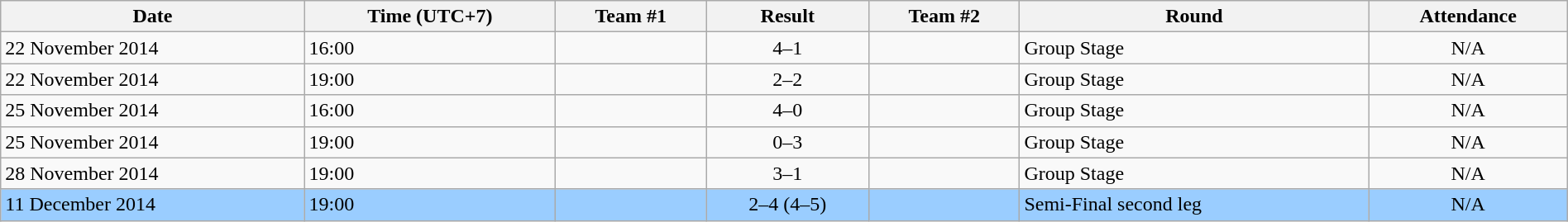<table class="wikitable" style="text-align:left; width:100%;">
<tr>
<th>Date</th>
<th>Time (UTC+7)</th>
<th>Team #1</th>
<th>Result</th>
<th>Team #2</th>
<th>Round</th>
<th>Attendance</th>
</tr>
<tr>
<td>22 November 2014</td>
<td>16:00</td>
<td></td>
<td style="text-align:center;">4–1</td>
<td></td>
<td>Group Stage</td>
<td style="text-align:center;">N/A</td>
</tr>
<tr>
<td>22 November 2014</td>
<td>19:00</td>
<td></td>
<td style="text-align:center;">2–2</td>
<td></td>
<td>Group Stage</td>
<td style="text-align:center;">N/A</td>
</tr>
<tr>
<td>25 November  2014</td>
<td>16:00</td>
<td></td>
<td style="text-align:center;">4–0</td>
<td></td>
<td>Group Stage</td>
<td style="text-align:center;">N/A</td>
</tr>
<tr>
<td>25 November 2014</td>
<td>19:00</td>
<td></td>
<td style="text-align:center;">0–3</td>
<td></td>
<td>Group Stage</td>
<td style="text-align:center;">N/A</td>
</tr>
<tr>
<td>28 November 2014</td>
<td>19:00</td>
<td></td>
<td style="text-align:center;">3–1</td>
<td></td>
<td>Group Stage</td>
<td style="text-align:center;">N/A</td>
</tr>
<tr bgcolor=#9acdff>
<td>11 December 2014</td>
<td>19:00</td>
<td></td>
<td style="text-align:center;">2–4 (4–5)</td>
<td></td>
<td>Semi-Final second leg</td>
<td style="text-align:center;">N/A</td>
</tr>
</table>
